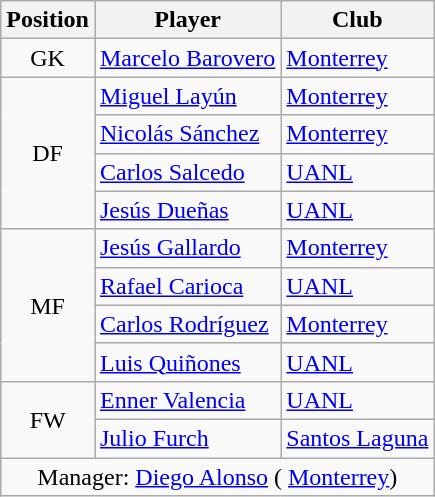<table class="wikitable">
<tr>
<th>Position</th>
<th>Player</th>
<th>Club</th>
</tr>
<tr>
<td align=center>GK</td>
<td> <a href='#'>Marcelo Barovero</a></td>
<td> <a href='#'>Monterrey</a></td>
</tr>
<tr>
<td align=center rowspan=4>DF</td>
<td> <a href='#'>Miguel Layún</a></td>
<td> <a href='#'>Monterrey</a></td>
</tr>
<tr>
<td> <a href='#'>Nicolás Sánchez</a></td>
<td> <a href='#'>Monterrey</a></td>
</tr>
<tr>
<td> <a href='#'>Carlos Salcedo</a></td>
<td> <a href='#'>UANL</a></td>
</tr>
<tr>
<td> <a href='#'>Jesús Dueñas</a></td>
<td> <a href='#'>UANL</a></td>
</tr>
<tr>
<td align=center rowspan=4>MF</td>
<td> <a href='#'>Jesús Gallardo</a></td>
<td> <a href='#'>Monterrey</a></td>
</tr>
<tr>
<td> <a href='#'>Rafael Carioca</a></td>
<td> <a href='#'>UANL</a></td>
</tr>
<tr>
<td> <a href='#'>Carlos Rodríguez</a></td>
<td> <a href='#'>Monterrey</a></td>
</tr>
<tr>
<td> <a href='#'>Luis Quiñones</a></td>
<td> <a href='#'>UANL</a></td>
</tr>
<tr>
<td align=center rowspan=2>FW</td>
<td> <a href='#'>Enner Valencia</a></td>
<td> <a href='#'>UANL</a></td>
</tr>
<tr>
<td> <a href='#'>Julio Furch</a></td>
<td> <a href='#'>Santos Laguna</a></td>
</tr>
<tr>
<td colspan=3 align=center>Manager:  <a href='#'>Diego Alonso</a> ( <a href='#'>Monterrey</a>)</td>
</tr>
</table>
